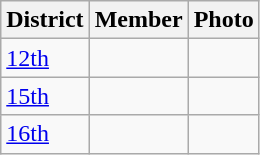<table class="wikitable sortable">
<tr>
<th>District</th>
<th>Member</th>
<th>Photo</th>
</tr>
<tr>
<td><a href='#'>12th</a></td>
<td></td>
<td></td>
</tr>
<tr>
<td><a href='#'>15th</a></td>
<td></td>
<td></td>
</tr>
<tr>
<td><a href='#'>16th</a></td>
<td></td>
<td></td>
</tr>
</table>
